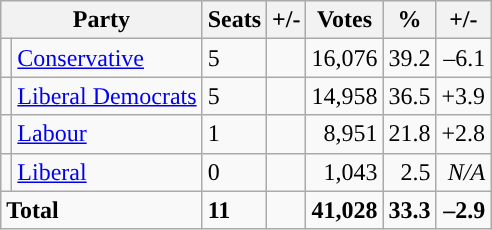<table class="wikitable sortable">
<tr>
<th colspan="2">Party</th>
<th>Seats</th>
<th>+/-</th>
<th>Votes</th>
<th>%</th>
<th>+/-</th>
</tr>
<tr>
<td style="background-color: "></td>
<td><a href='#'>Conservative</a></td>
<td>5</td>
<td></td>
<td style="text-align:right;">16,076</td>
<td style="text-align:right;">39.2</td>
<td style="text-align:right;">–6.1</td>
</tr>
<tr>
<td style="background-color: "></td>
<td><a href='#'>Liberal Democrats</a></td>
<td>5</td>
<td></td>
<td style="text-align:right;">14,958</td>
<td style="text-align:right;">36.5</td>
<td style="text-align:right;">+3.9</td>
</tr>
<tr>
<td style="background-color: "></td>
<td><a href='#'>Labour</a></td>
<td>1</td>
<td></td>
<td style="text-align:right;">8,951</td>
<td style="text-align:right;">21.8</td>
<td style="text-align:right;">+2.8</td>
</tr>
<tr>
<td style="background-color: "></td>
<td><a href='#'>Liberal</a></td>
<td>0</td>
<td></td>
<td style="text-align:right;">1,043</td>
<td style="text-align:right;">2.5</td>
<td style="text-align:right;"><em>N/A</em></td>
</tr>
<tr>
<td colspan="2"><strong>Total</strong></td>
<td><strong>11</strong></td>
<td></td>
<td style="text-align:right;"><strong>41,028</strong></td>
<td style="text-align:right;"><strong>33.3</strong></td>
<td style="text-align:right;"><strong>–2.9</strong></td>
</tr>
</table>
